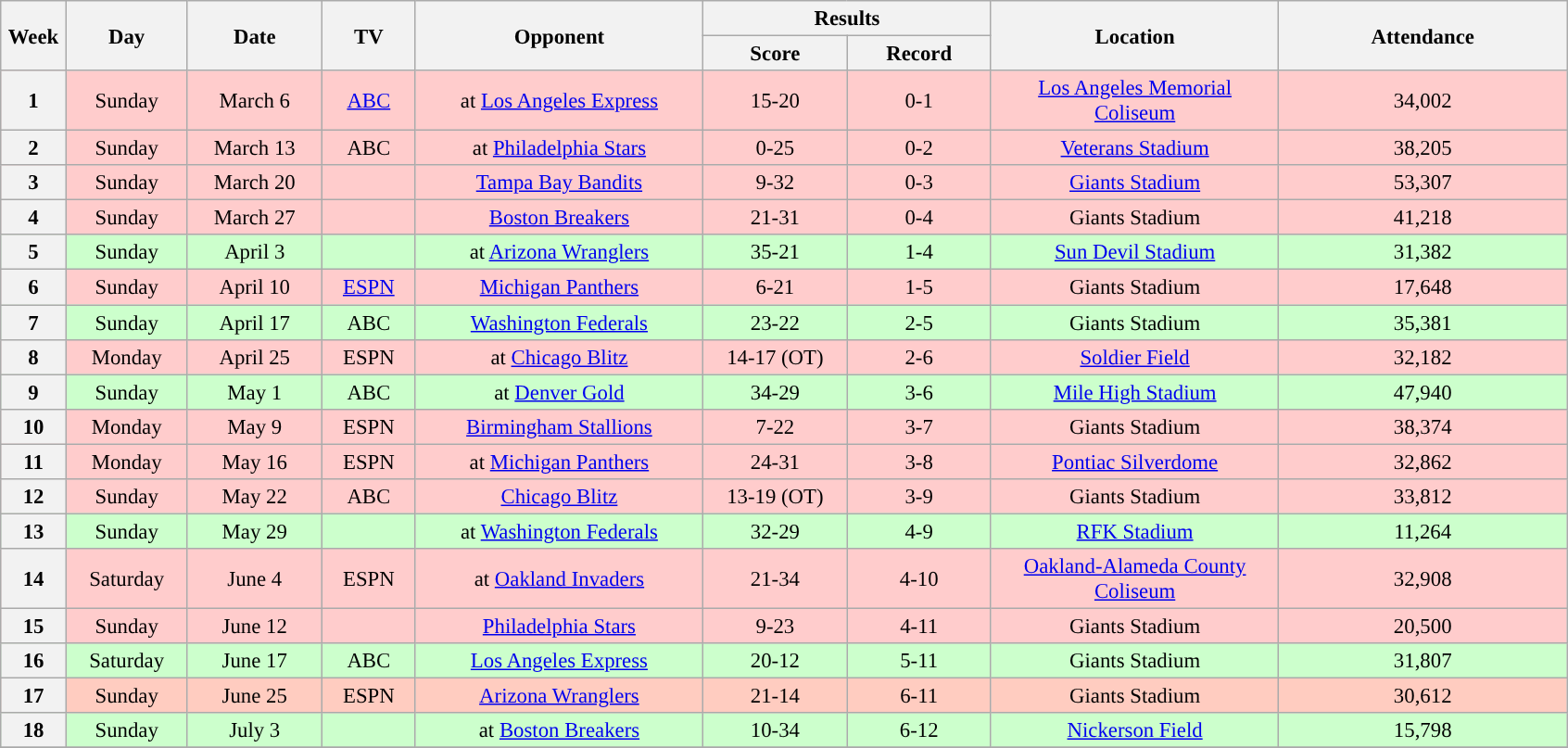<table class="wikitable" style="text-align:center; font-size: 95%;">
<tr>
<th rowspan="2" width="40">Week</th>
<th rowspan="2" width="80">Day</th>
<th rowspan="2" width="90">Date</th>
<th rowspan="2" width="60">TV</th>
<th rowspan="2" width="200">Opponent</th>
<th colspan="2" width="200">Results</th>
<th rowspan="2" width="200">Location</th>
<th rowspan="2" width="200">Attendance</th>
</tr>
<tr>
<th width="60">Score</th>
<th width="60">Record</th>
</tr>
<tr bgcolor=#ffcccc>
<th>1</th>
<td>Sunday</td>
<td>March 6</td>
<td><a href='#'>ABC</a></td>
<td>at <a href='#'>Los Angeles Express</a></td>
<td>15-20</td>
<td>0-1</td>
<td><a href='#'>Los Angeles Memorial Coliseum</a></td>
<td>34,002</td>
</tr>
<tr bgcolor=#ffcccc>
<th>2</th>
<td>Sunday</td>
<td>March 13</td>
<td>ABC</td>
<td>at <a href='#'>Philadelphia Stars</a></td>
<td>0-25</td>
<td>0-2</td>
<td><a href='#'>Veterans Stadium</a></td>
<td>38,205</td>
</tr>
<tr bgcolor=#ffcccc>
<th>3</th>
<td>Sunday</td>
<td>March 20</td>
<td></td>
<td><a href='#'>Tampa Bay Bandits</a></td>
<td>9-32</td>
<td>0-3</td>
<td><a href='#'>Giants Stadium</a></td>
<td>53,307</td>
</tr>
<tr bgcolor=#ffcccc>
<th>4</th>
<td>Sunday</td>
<td>March 27</td>
<td></td>
<td><a href='#'>Boston Breakers</a></td>
<td>21-31</td>
<td>0-4</td>
<td>Giants Stadium</td>
<td>41,218</td>
</tr>
<tr bgcolor=#ccffcc>
<th>5</th>
<td>Sunday</td>
<td>April 3</td>
<td></td>
<td>at <a href='#'>Arizona Wranglers</a></td>
<td>35-21</td>
<td>1-4</td>
<td><a href='#'>Sun Devil Stadium</a></td>
<td>31,382</td>
</tr>
<tr bgcolor=#ffcccc>
<th>6</th>
<td>Sunday</td>
<td>April 10</td>
<td><a href='#'>ESPN</a></td>
<td><a href='#'>Michigan Panthers</a></td>
<td>6-21</td>
<td>1-5</td>
<td>Giants Stadium</td>
<td>17,648</td>
</tr>
<tr bgcolor=#ccffcc>
<th>7</th>
<td>Sunday</td>
<td>April 17</td>
<td>ABC</td>
<td><a href='#'>Washington Federals</a></td>
<td>23-22</td>
<td>2-5</td>
<td>Giants Stadium</td>
<td>35,381</td>
</tr>
<tr bgcolor=#ffcccc>
<th>8</th>
<td>Monday</td>
<td>April 25</td>
<td>ESPN</td>
<td>at <a href='#'>Chicago Blitz</a></td>
<td>14-17 (OT)</td>
<td>2-6</td>
<td><a href='#'>Soldier Field</a></td>
<td>32,182</td>
</tr>
<tr bgcolor=#ccffcc>
<th>9</th>
<td>Sunday</td>
<td>May 1</td>
<td>ABC</td>
<td>at <a href='#'>Denver Gold</a></td>
<td>34-29</td>
<td>3-6</td>
<td><a href='#'>Mile High Stadium</a></td>
<td>47,940</td>
</tr>
<tr bgcolor=#ffcccc>
<th>10</th>
<td>Monday</td>
<td>May 9</td>
<td>ESPN</td>
<td><a href='#'>Birmingham Stallions</a></td>
<td>7-22</td>
<td>3-7</td>
<td>Giants Stadium</td>
<td>38,374</td>
</tr>
<tr bgcolor=#ffcccc>
<th>11</th>
<td>Monday</td>
<td>May 16</td>
<td>ESPN</td>
<td>at <a href='#'>Michigan Panthers</a></td>
<td>24-31</td>
<td>3-8</td>
<td><a href='#'>Pontiac Silverdome</a></td>
<td>32,862</td>
</tr>
<tr bgcolor=#ffcccc>
<th>12</th>
<td>Sunday</td>
<td>May 22</td>
<td>ABC</td>
<td><a href='#'>Chicago Blitz</a></td>
<td>13-19 (OT)</td>
<td>3-9</td>
<td>Giants Stadium</td>
<td>33,812</td>
</tr>
<tr bgcolor=#ccffcc>
<th>13</th>
<td>Sunday</td>
<td>May 29</td>
<td></td>
<td>at <a href='#'>Washington Federals</a></td>
<td>32-29</td>
<td>4-9</td>
<td><a href='#'>RFK Stadium</a></td>
<td>11,264</td>
</tr>
<tr bgcolor=#ffcccc>
<th>14</th>
<td>Saturday</td>
<td>June 4</td>
<td>ESPN</td>
<td>at <a href='#'>Oakland Invaders</a></td>
<td>21-34</td>
<td>4-10</td>
<td><a href='#'>Oakland-Alameda County Coliseum</a></td>
<td>32,908</td>
</tr>
<tr bgcolor=#ffcccc>
<th>15</th>
<td>Sunday</td>
<td>June 12</td>
<td></td>
<td><a href='#'>Philadelphia Stars</a></td>
<td>9-23</td>
<td>4-11</td>
<td>Giants Stadium</td>
<td>20,500</td>
</tr>
<tr bgcolor=#ccffcc>
<th>16</th>
<td>Saturday</td>
<td>June 17</td>
<td>ABC</td>
<td><a href='#'>Los Angeles Express</a></td>
<td>20-12</td>
<td>5-11</td>
<td>Giants Stadium</td>
<td>31,807</td>
</tr>
<tr bgcolor=#ffccc>
<th>17</th>
<td>Sunday</td>
<td>June 25</td>
<td>ESPN</td>
<td><a href='#'>Arizona Wranglers</a></td>
<td>21-14</td>
<td>6-11</td>
<td>Giants Stadium</td>
<td>30,612</td>
</tr>
<tr bgcolor=#ccffcc>
<th>18</th>
<td>Sunday</td>
<td>July 3</td>
<td></td>
<td>at <a href='#'>Boston Breakers</a></td>
<td>10-34</td>
<td>6-12</td>
<td><a href='#'>Nickerson Field</a></td>
<td>15,798</td>
</tr>
<tr bgcolor=#ccffcc>
</tr>
</table>
